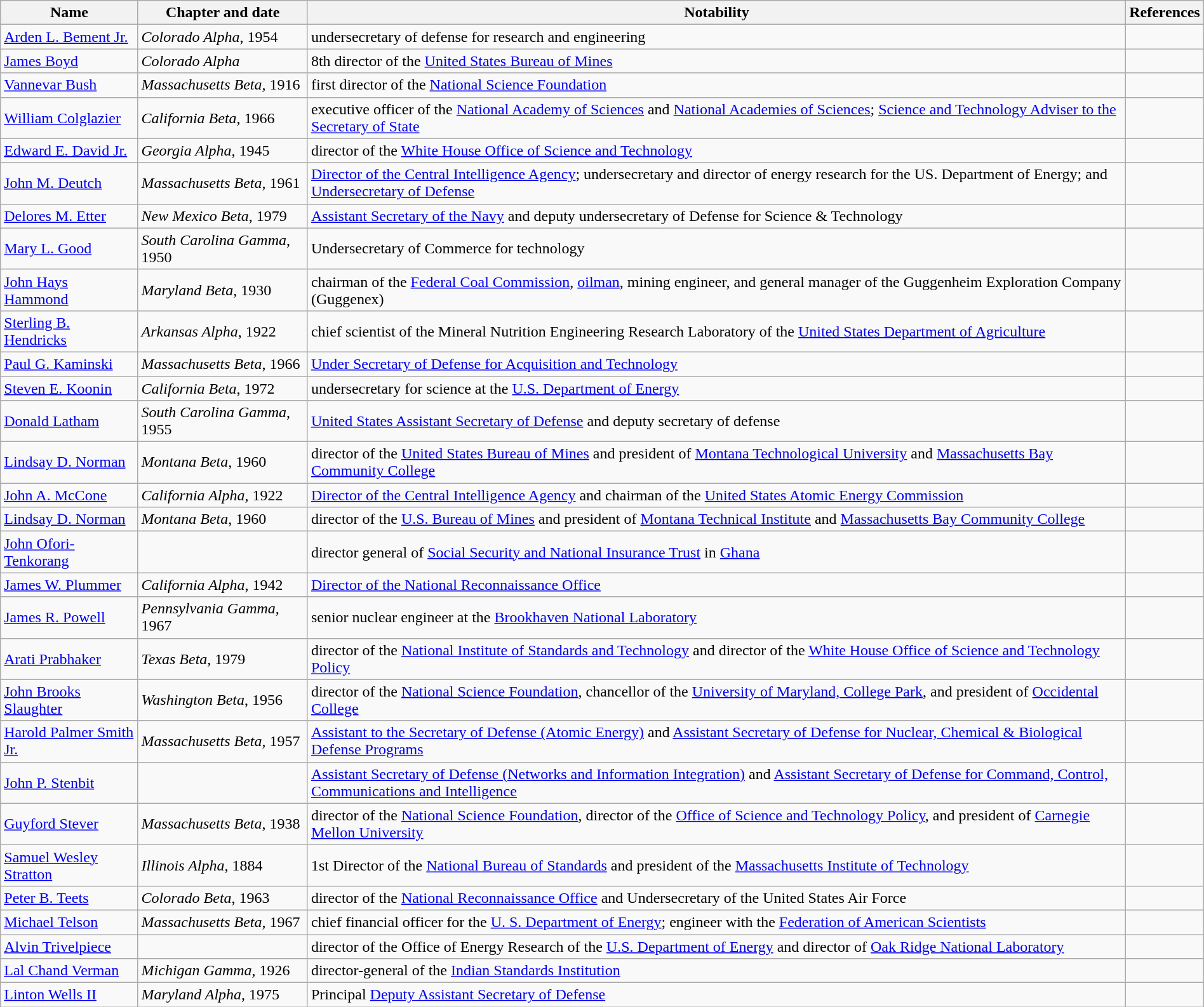<table class="wikitable sortable" " style="width:100%;">
<tr>
<th>Name</th>
<th>Chapter and date</th>
<th>Notability</th>
<th>References</th>
</tr>
<tr>
<td><a href='#'>Arden L. Bement Jr.</a></td>
<td><em>Colorado Alpha</em>, 1954</td>
<td>undersecretary of defense for research and engineering</td>
<td></td>
</tr>
<tr>
<td><a href='#'>James Boyd</a></td>
<td><em>Colorado Alpha</em></td>
<td>8th director of the <a href='#'>United States Bureau of Mines</a></td>
<td></td>
</tr>
<tr>
<td><a href='#'>Vannevar Bush</a></td>
<td><em>Massachusetts Beta,</em> 1916</td>
<td>first director of the <a href='#'>National Science Foundation</a></td>
<td></td>
</tr>
<tr>
<td><a href='#'>William Colglazier</a></td>
<td><em>California Beta</em>, 1966</td>
<td>executive officer of the <a href='#'>National Academy of Sciences</a> and <a href='#'>National Academies of Sciences</a>; <a href='#'>Science and Technology Adviser to the Secretary of State</a></td>
<td></td>
</tr>
<tr>
<td><a href='#'>Edward E. David Jr.</a></td>
<td><em>Georgia Alpha</em>, 1945</td>
<td>director of the <a href='#'>White House Office of Science and Technology</a></td>
<td></td>
</tr>
<tr>
<td><a href='#'>John M. Deutch</a></td>
<td><em>Massachusetts Beta</em>, 1961</td>
<td><a href='#'>Director of the Central Intelligence Agency</a>; undersecretary and director of energy research for the US. Department of Energy; and <a href='#'>Undersecretary of Defense</a></td>
<td></td>
</tr>
<tr>
<td><a href='#'>Delores M. Etter</a></td>
<td><em>New Mexico Beta</em>, 1979</td>
<td><a href='#'>Assistant Secretary of the Navy</a> and deputy undersecretary of Defense for Science & Technology</td>
<td></td>
</tr>
<tr>
<td><a href='#'>Mary L. Good</a></td>
<td><em>South Carolina Gamma</em>, 1950</td>
<td>Undersecretary of Commerce for technology</td>
<td></td>
</tr>
<tr>
<td><a href='#'>John Hays Hammond</a></td>
<td><em>Maryland Beta</em>, 1930</td>
<td>chairman of the <a href='#'>Federal Coal Commission</a>, <a href='#'>oilman</a>, mining engineer, and general manager of the Guggenheim Exploration Company (Guggenex)</td>
<td></td>
</tr>
<tr>
<td><a href='#'>Sterling B. Hendricks</a></td>
<td><em>Arkansas Alpha</em>, 1922</td>
<td>chief scientist of the Mineral Nutrition Engineering Research Laboratory of the <a href='#'>United States Department of Agriculture</a></td>
<td></td>
</tr>
<tr>
<td><a href='#'>Paul G. Kaminski</a></td>
<td><em>Massachusetts Beta</em>, 1966</td>
<td><a href='#'>Under Secretary of Defense for Acquisition and Technology</a></td>
<td></td>
</tr>
<tr>
<td><a href='#'>Steven E. Koonin</a></td>
<td><em>California Beta</em>, 1972</td>
<td>undersecretary for science at the <a href='#'>U.S. Department of Energy</a></td>
<td></td>
</tr>
<tr>
<td><a href='#'>Donald Latham</a></td>
<td><em>South Carolina Gamma</em>, 1955</td>
<td><a href='#'>United States Assistant Secretary of Defense</a> and deputy secretary of defense</td>
<td></td>
</tr>
<tr>
<td><a href='#'>Lindsay D. Norman</a></td>
<td><em>Montana Beta</em>, 1960</td>
<td>director of the <a href='#'>United States Bureau of Mines</a> and president of <a href='#'>Montana Technological University</a> and <a href='#'>Massachusetts Bay Community College</a></td>
<td></td>
</tr>
<tr>
<td><a href='#'>John A. McCone</a></td>
<td><em>California Alpha</em>, 1922</td>
<td><a href='#'>Director of the Central Intelligence Agency</a> and chairman of the <a href='#'>United States Atomic Energy Commission</a></td>
<td></td>
</tr>
<tr>
<td><a href='#'>Lindsay D. Norman</a></td>
<td><em>Montana Beta</em>, 1960</td>
<td>director of the <a href='#'>U.S. Bureau of Mines</a> and president of <a href='#'>Montana Technical Institute</a> and <a href='#'>Massachusetts Bay Community College</a></td>
<td></td>
</tr>
<tr>
<td><a href='#'>John Ofori-Tenkorang</a></td>
<td></td>
<td>director general of <a href='#'>Social Security and National Insurance Trust</a> in <a href='#'>Ghana</a></td>
<td></td>
</tr>
<tr>
<td><a href='#'>James W. Plummer</a></td>
<td><em>California Alpha</em>, 1942</td>
<td><a href='#'>Director of the National Reconnaissance Office</a></td>
<td></td>
</tr>
<tr>
<td><a href='#'>James R. Powell</a></td>
<td><em>Pennsylvania Gamma</em>, 1967</td>
<td>senior nuclear engineer at the <a href='#'>Brookhaven National Laboratory</a></td>
<td></td>
</tr>
<tr>
<td><a href='#'>Arati Prabhaker</a></td>
<td><em>Texas Beta</em>, 1979</td>
<td>director of the <a href='#'>National Institute of Standards and Technology</a> and director of the <a href='#'>White House Office of Science and Technology Policy</a></td>
<td></td>
</tr>
<tr>
<td><a href='#'>John Brooks Slaughter</a></td>
<td><em>Washington Beta</em>, 1956</td>
<td>director of the <a href='#'>National Science Foundation</a>, chancellor of the <a href='#'>University of Maryland, College Park</a>, and president of <a href='#'>Occidental College</a></td>
<td></td>
</tr>
<tr>
<td><a href='#'>Harold Palmer Smith Jr.</a></td>
<td><em>Massachusetts Beta</em>, 1957</td>
<td><a href='#'>Assistant to the Secretary of Defense (Atomic Energy)</a> and <a href='#'>Assistant Secretary of Defense for Nuclear, Chemical & Biological Defense Programs</a></td>
<td></td>
</tr>
<tr>
<td><a href='#'>John P. Stenbit</a></td>
<td></td>
<td><a href='#'>Assistant Secretary of Defense (Networks and Information Integration)</a> and <a href='#'>Assistant Secretary of Defense for Command, Control, Communications and Intelligence</a></td>
<td></td>
</tr>
<tr>
<td><a href='#'>Guyford Stever</a></td>
<td><em>Massachusetts Beta</em>, 1938</td>
<td>director of the <a href='#'>National Science Foundation</a>, director of the <a href='#'>Office of Science and Technology Policy</a>, and president of <a href='#'>Carnegie Mellon University</a></td>
<td></td>
</tr>
<tr>
<td><a href='#'>Samuel Wesley Stratton</a></td>
<td><em>Illinois Alpha</em>, 1884</td>
<td>1st Director of the <a href='#'>National Bureau of Standards</a> and president of the <a href='#'>Massachusetts Institute of Technology</a></td>
<td></td>
</tr>
<tr>
<td><a href='#'>Peter B. Teets</a></td>
<td><em>Colorado Beta</em>, 1963</td>
<td>director of the <a href='#'>National Reconnaissance Office</a> and Undersecretary of the United States Air Force</td>
<td></td>
</tr>
<tr>
<td><a href='#'>Michael Telson</a></td>
<td><em>Massachusetts Beta</em>, 1967</td>
<td>chief financial officer for the <a href='#'>U. S. Department of Energy</a>; engineer with the <a href='#'>Federation of American Scientists</a></td>
<td></td>
</tr>
<tr>
<td><a href='#'>Alvin Trivelpiece</a></td>
<td></td>
<td>director of the Office of Energy Research of the <a href='#'>U.S. Department of Energy</a> and director of <a href='#'>Oak Ridge National Laboratory</a></td>
<td></td>
</tr>
<tr>
<td><a href='#'>Lal Chand Verman</a></td>
<td><em>Michigan Gamma</em>, 1926</td>
<td>director-general of the <a href='#'>Indian Standards Institution</a></td>
<td></td>
</tr>
<tr>
<td><a href='#'>Linton Wells II</a></td>
<td><em>Maryland Alpha</em>, 1975</td>
<td>Principal <a href='#'>Deputy Assistant Secretary of Defense</a></td>
<td></td>
</tr>
</table>
